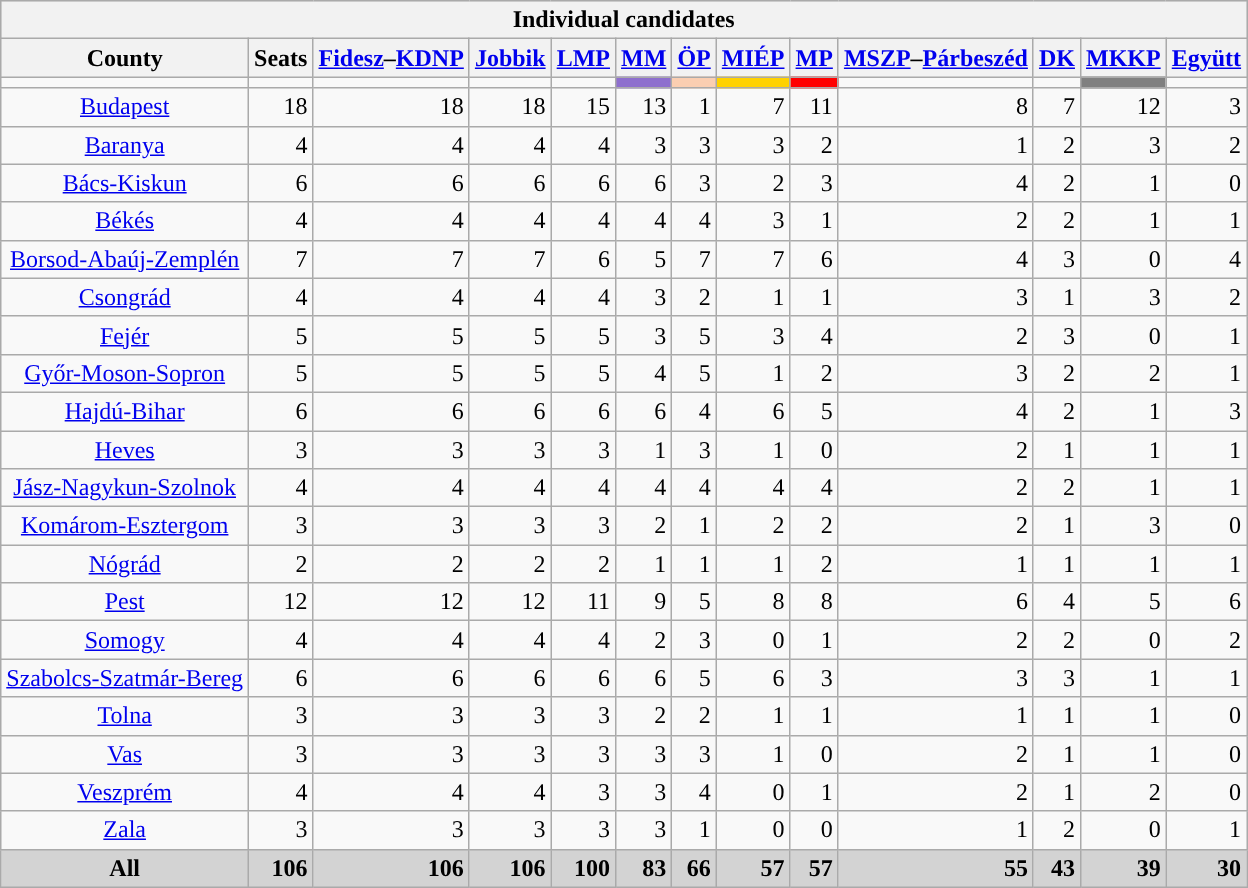<table class="wikitable sortable collapsible collapsed center" style="text-align:center;">
<tr style="background:lightgrey;">
<th colspan="14">Individual candidates</th>
</tr>
<tr style="background:#e9e9e9;">
<th>County</th>
<th>Seats</th>
<th><a href='#'>Fidesz</a>–<a href='#'>KDNP</a></th>
<th><a href='#'>Jobbik</a></th>
<th><a href='#'>LMP</a></th>
<th><a href='#'>MM</a></th>
<th><a href='#'>ÖP</a></th>
<th><a href='#'>MIÉP</a></th>
<th><a href='#'>MP</a></th>
<th><a href='#'>MSZP</a>–<a href='#'>Párbeszéd</a></th>
<th><a href='#'>DK</a></th>
<th><a href='#'>MKKP</a></th>
<th><a href='#'>Együtt</a></th>
</tr>
<tr>
<td></td>
<td></td>
<td></td>
<td></td>
<td></td>
<td style="background:#8e6fce;"></td>
<td style="background:#fbceb1;"></td>
<td style="background:#ffd200;"></td>
<td style="background:red;"></td>
<td></td>
<td></td>
<td style="background:grey;"></td>
<td></td>
</tr>
<tr>
<td><a href='#'>Budapest</a></td>
<td align="right">18</td>
<td align="right">18</td>
<td align="right">18</td>
<td align="right">15</td>
<td align="right">13</td>
<td align="right">1</td>
<td align="right">7</td>
<td align="right">11</td>
<td align="right">8</td>
<td align="right">7</td>
<td align="right">12</td>
<td align="right">3</td>
</tr>
<tr>
<td><a href='#'>Baranya</a></td>
<td align="right">4</td>
<td align="right">4</td>
<td align="right">4</td>
<td align="right">4</td>
<td align="right">3</td>
<td align="right">3</td>
<td align="right">3</td>
<td align="right">2</td>
<td align="right">1</td>
<td align="right">2</td>
<td align="right">3</td>
<td align="right">2</td>
</tr>
<tr>
<td><a href='#'>Bács-Kiskun</a></td>
<td align="right">6</td>
<td align="right">6</td>
<td align="right">6</td>
<td align="right">6</td>
<td align="right">6</td>
<td align="right">3</td>
<td align="right">2</td>
<td align="right">3</td>
<td align="right">4</td>
<td align="right">2</td>
<td align="right">1</td>
<td align="right">0</td>
</tr>
<tr>
<td><a href='#'>Békés</a></td>
<td align="right">4</td>
<td align="right">4</td>
<td align="right">4</td>
<td align="right">4</td>
<td align="right">4</td>
<td align="right">4</td>
<td align="right">3</td>
<td align="right">1</td>
<td align="right">2</td>
<td align="right">2</td>
<td align="right">1</td>
<td align="right">1</td>
</tr>
<tr>
<td><a href='#'>Borsod-Abaúj-Zemplén</a></td>
<td align="right">7</td>
<td align="right">7</td>
<td align="right">7</td>
<td align="right">6</td>
<td align="right">5</td>
<td align="right">7</td>
<td align="right">7</td>
<td align="right">6</td>
<td align="right">4</td>
<td align="right">3</td>
<td align="right">0</td>
<td align="right">4</td>
</tr>
<tr>
<td><a href='#'>Csongrád</a></td>
<td align="right">4</td>
<td align="right">4</td>
<td align="right">4</td>
<td align="right">4</td>
<td align="right">3</td>
<td align="right">2</td>
<td align="right">1</td>
<td align="right">1</td>
<td align="right">3</td>
<td align="right">1</td>
<td align="right">3</td>
<td align="right">2</td>
</tr>
<tr>
<td><a href='#'>Fejér</a></td>
<td align="right">5</td>
<td align="right">5</td>
<td align="right">5</td>
<td align="right">5</td>
<td align="right">3</td>
<td align="right">5</td>
<td align="right">3</td>
<td align="right">4</td>
<td align="right">2</td>
<td align="right">3</td>
<td align="right">0</td>
<td align="right">1</td>
</tr>
<tr>
<td><a href='#'>Győr-Moson-Sopron</a></td>
<td align="right">5</td>
<td align="right">5</td>
<td align="right">5</td>
<td align="right">5</td>
<td align="right">4</td>
<td align="right">5</td>
<td align="right">1</td>
<td align="right">2</td>
<td align="right">3</td>
<td align="right">2</td>
<td align="right">2</td>
<td align="right">1</td>
</tr>
<tr>
<td><a href='#'>Hajdú-Bihar</a></td>
<td align="right">6</td>
<td align="right">6</td>
<td align="right">6</td>
<td align="right">6</td>
<td align="right">6</td>
<td align="right">4</td>
<td align="right">6</td>
<td align="right">5</td>
<td align="right">4</td>
<td align="right">2</td>
<td align="right">1</td>
<td align="right">3</td>
</tr>
<tr>
<td><a href='#'>Heves</a></td>
<td align="right">3</td>
<td align="right">3</td>
<td align="right">3</td>
<td align="right">3</td>
<td align="right">1</td>
<td align="right">3</td>
<td align="right">1</td>
<td align="right">0</td>
<td align="right">2</td>
<td align="right">1</td>
<td align="right">1</td>
<td align="right">1</td>
</tr>
<tr>
<td><a href='#'>Jász-Nagykun-Szolnok</a></td>
<td align="right">4</td>
<td align="right">4</td>
<td align="right">4</td>
<td align="right">4</td>
<td align="right">4</td>
<td align="right">4</td>
<td align="right">4</td>
<td align="right">4</td>
<td align="right">2</td>
<td align="right">2</td>
<td align="right">1</td>
<td align="right">1</td>
</tr>
<tr>
<td><a href='#'>Komárom-Esztergom</a></td>
<td align="right">3</td>
<td align="right">3</td>
<td align="right">3</td>
<td align="right">3</td>
<td align="right">2</td>
<td align="right">1</td>
<td align="right">2</td>
<td align="right">2</td>
<td align="right">2</td>
<td align="right">1</td>
<td align="right">3</td>
<td align="right">0</td>
</tr>
<tr>
<td><a href='#'>Nógrád</a></td>
<td align="right">2</td>
<td align="right">2</td>
<td align="right">2</td>
<td align="right">2</td>
<td align="right">1</td>
<td align="right">1</td>
<td align="right">1</td>
<td align="right">2</td>
<td align="right">1</td>
<td align="right">1</td>
<td align="right">1</td>
<td align="right">1</td>
</tr>
<tr>
<td><a href='#'>Pest</a></td>
<td align="right">12</td>
<td align="right">12</td>
<td align="right">12</td>
<td align="right">11</td>
<td align="right">9</td>
<td align="right">5</td>
<td align="right">8</td>
<td align="right">8</td>
<td align="right">6</td>
<td align="right">4</td>
<td align="right">5</td>
<td align="right">6</td>
</tr>
<tr>
<td><a href='#'>Somogy</a></td>
<td align="right">4</td>
<td align="right">4</td>
<td align="right">4</td>
<td align="right">4</td>
<td align="right">2</td>
<td align="right">3</td>
<td align="right">0</td>
<td align="right">1</td>
<td align="right">2</td>
<td align="right">2</td>
<td align="right">0</td>
<td align="right">2</td>
</tr>
<tr>
<td><a href='#'>Szabolcs-Szatmár-Bereg</a></td>
<td align="right">6</td>
<td align="right">6</td>
<td align="right">6</td>
<td align="right">6</td>
<td align="right">6</td>
<td align="right">5</td>
<td align="right">6</td>
<td align="right">3</td>
<td align="right">3</td>
<td align="right">3</td>
<td align="right">1</td>
<td align="right">1</td>
</tr>
<tr>
<td><a href='#'>Tolna</a></td>
<td align="right">3</td>
<td align="right">3</td>
<td align="right">3</td>
<td align="right">3</td>
<td align="right">2</td>
<td align="right">2</td>
<td align="right">1</td>
<td align="right">1</td>
<td align="right">1</td>
<td align="right">1</td>
<td align="right">1</td>
<td align="right">0</td>
</tr>
<tr>
<td><a href='#'>Vas</a></td>
<td align="right">3</td>
<td align="right">3</td>
<td align="right">3</td>
<td align="right">3</td>
<td align="right">3</td>
<td align="right">3</td>
<td align="right">1</td>
<td align="right">0</td>
<td align="right">2</td>
<td align="right">1</td>
<td align="right">1</td>
<td align="right">0</td>
</tr>
<tr>
<td><a href='#'>Veszprém</a></td>
<td align="right">4</td>
<td align="right">4</td>
<td align="right">4</td>
<td align="right">3</td>
<td align="right">3</td>
<td align="right">4</td>
<td align="right">0</td>
<td align="right">1</td>
<td align="right">2</td>
<td align="right">1</td>
<td align="right">2</td>
<td align="right">0</td>
</tr>
<tr>
<td><a href='#'>Zala</a></td>
<td align="right">3</td>
<td align="right">3</td>
<td align="right">3</td>
<td align="right">3</td>
<td align="right">3</td>
<td align="right">1</td>
<td align="right">0</td>
<td align="right">0</td>
<td align="right">1</td>
<td align="right">2</td>
<td align="right">0</td>
<td align="right">1</td>
</tr>
<tr style="background:lightgrey;">
<td><strong>All</strong></td>
<td align="right"><strong>106</strong></td>
<td align="right"><strong>106</strong></td>
<td align="right"><strong>106</strong></td>
<td align="right"><strong>100</strong></td>
<td align="right"><strong>83</strong></td>
<td align="right"><strong>66</strong></td>
<td align="right"><strong>57</strong></td>
<td align="right"><strong>57</strong></td>
<td align="right"><strong>55</strong></td>
<td align="right"><strong>43</strong></td>
<td align="right"><strong>39</strong></td>
<td align="right"><strong>30</strong></td>
</tr>
</table>
